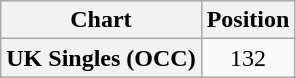<table class="wikitable plainrowheaders" style="text-align:center">
<tr>
<th scope="col">Chart</th>
<th scope="col">Position</th>
</tr>
<tr>
<th scope="row">UK Singles (OCC)</th>
<td>132</td>
</tr>
</table>
